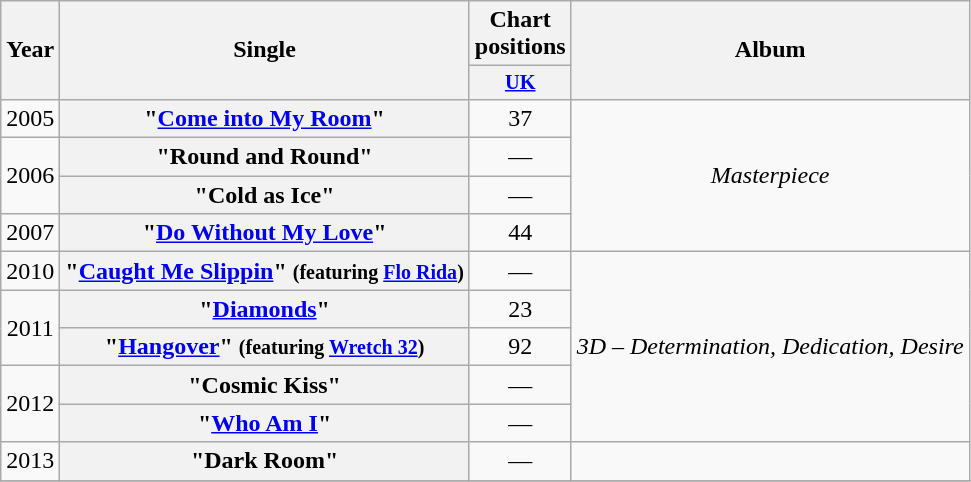<table class="wikitable plainrowheaders" style="text-align:center;" border="1">
<tr>
<th scope="col" rowspan="2">Year</th>
<th scope="col" rowspan="2">Single</th>
<th scope="col" colspan="1">Chart positions</th>
<th scope="col" rowspan="2">Album</th>
</tr>
<tr>
<th scope="col" style="width:3em;font-size:85%;"><a href='#'>UK</a><br></th>
</tr>
<tr>
<td>2005</td>
<th scope="row">"<a href='#'>Come into My Room</a>"</th>
<td>37</td>
<td align="center" rowspan="4"><em>Masterpiece</em></td>
</tr>
<tr>
<td rowspan="2">2006</td>
<th scope="row">"Round and Round"</th>
<td>—</td>
</tr>
<tr>
<th scope="row">"Cold as Ice"</th>
<td>—</td>
</tr>
<tr>
<td>2007</td>
<th scope="row">"<a href='#'>Do Without My Love</a>"</th>
<td>44</td>
</tr>
<tr>
<td>2010</td>
<th scope="row">"<a href='#'>Caught Me Slippin</a>" <small>(featuring <a href='#'>Flo Rida</a>)</small></th>
<td>—</td>
<td rowspan="5"><em>3D – Determination, Dedication, Desire</em></td>
</tr>
<tr>
<td rowspan="2">2011</td>
<th scope="row">"<a href='#'>Diamonds</a>"</th>
<td>23</td>
</tr>
<tr>
<th scope="row">"<a href='#'>Hangover</a>" <small>(featuring <a href='#'>Wretch 32</a>)</small></th>
<td>92</td>
</tr>
<tr>
<td rowspan="2">2012</td>
<th scope="row">"Cosmic Kiss"</th>
<td>—</td>
</tr>
<tr>
<th scope="row">"<a href='#'>Who Am I</a>"</th>
<td>—</td>
</tr>
<tr>
<td>2013</td>
<th scope="row">"Dark Room"</th>
<td>—</td>
<td></td>
</tr>
<tr>
</tr>
</table>
